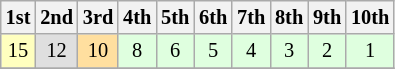<table class="wikitable" style="font-size:85%; text-align:center;">
<tr>
<th>1st</th>
<th>2nd</th>
<th>3rd</th>
<th>4th</th>
<th>5th</th>
<th>6th</th>
<th>7th</th>
<th>8th</th>
<th>9th</th>
<th>10th</th>
</tr>
<tr>
<td style="background:#ffffbf;">15</td>
<td style="background:#dfdfdf;">12</td>
<td style="background:#ffdf9f;">10</td>
<td style="background:#dfffdf;">8</td>
<td style="background:#dfffdf;">6</td>
<td style="background:#dfffdf;">5</td>
<td style="background:#dfffdf;">4</td>
<td style="background:#dfffdf;">3</td>
<td style="background:#dfffdf;">2</td>
<td style="background:#dfffdf;">1</td>
</tr>
<tr>
</tr>
</table>
